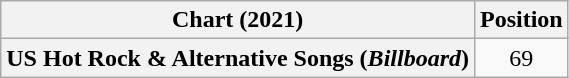<table class="wikitable plainrowheaders" style="text-align:center">
<tr>
<th scope="col">Chart (2021)</th>
<th scope="col">Position</th>
</tr>
<tr>
<th scope="row">US Hot Rock & Alternative Songs (<em>Billboard</em>)</th>
<td>69</td>
</tr>
</table>
